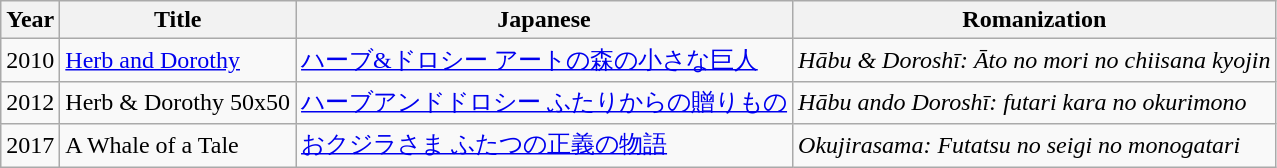<table class="wikitable">
<tr>
<th>Year</th>
<th>Title</th>
<th>Japanese</th>
<th>Romanization</th>
</tr>
<tr>
<td>2010</td>
<td><a href='#'>Herb and Dorothy</a></td>
<td><a href='#'>ハーブ&ドロシー アートの森の小さな巨人</a></td>
<td><em>Hābu & Doroshī: Āto no mori no chiisana kyojin</em></td>
</tr>
<tr>
<td>2012</td>
<td>Herb & Dorothy 50x50</td>
<td><a href='#'>ハーブアンドドロシー ふたりからの贈りもの</a></td>
<td><em>Hābu ando Doroshī: futari kara no okurimono</em></td>
</tr>
<tr>
<td>2017</td>
<td>A Whale of a Tale</td>
<td><a href='#'>おクジラさま ふたつの正義の物語</a></td>
<td><em>Okujirasama: Futatsu no seigi no monogatari</em></td>
</tr>
</table>
